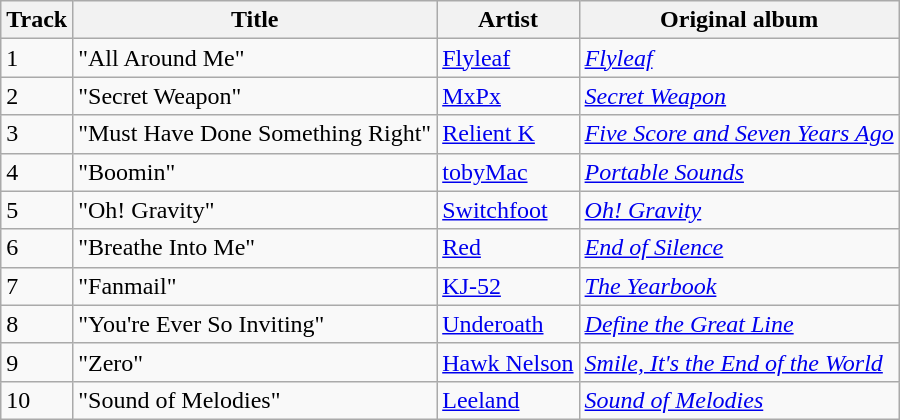<table class="wikitable">
<tr>
<th>Track</th>
<th>Title</th>
<th>Artist</th>
<th>Original album</th>
</tr>
<tr>
<td>1</td>
<td>"All Around Me"</td>
<td><a href='#'>Flyleaf</a></td>
<td><em><a href='#'>Flyleaf</a></em></td>
</tr>
<tr>
<td>2</td>
<td>"Secret Weapon"</td>
<td><a href='#'>MxPx</a></td>
<td><em><a href='#'>Secret Weapon</a></em></td>
</tr>
<tr style="text-align:left; vertical-align:top;">
<td>3</td>
<td>"Must Have Done Something Right"</td>
<td><a href='#'>Relient K</a></td>
<td><em><a href='#'>Five Score and Seven Years Ago</a></em></td>
</tr>
<tr style="text-align:left; vertical-align:top;">
<td>4</td>
<td>"Boomin"</td>
<td><a href='#'>tobyMac</a></td>
<td><em><a href='#'>Portable Sounds</a></em></td>
</tr>
<tr style="text-align:left; vertical-align:top;">
<td>5</td>
<td>"Oh! Gravity"</td>
<td><a href='#'>Switchfoot</a></td>
<td><em><a href='#'>Oh! Gravity</a></em></td>
</tr>
<tr>
<td>6</td>
<td>"Breathe Into Me"</td>
<td><a href='#'>Red</a></td>
<td><em><a href='#'>End of Silence</a></em></td>
</tr>
<tr style="text-align:left; vertical-align:top;">
<td>7</td>
<td>"Fanmail"</td>
<td><a href='#'>KJ-52</a></td>
<td><em><a href='#'>The Yearbook</a></em></td>
</tr>
<tr style="text-align:left; vertical-align:top;">
<td>8</td>
<td>"You're Ever So Inviting"</td>
<td><a href='#'>Underoath</a></td>
<td><em><a href='#'>Define the Great Line</a></em></td>
</tr>
<tr style="text-align:left; vertical-align:top;">
<td>9</td>
<td>"Zero"</td>
<td><a href='#'>Hawk Nelson</a></td>
<td><em><a href='#'>Smile, It's the End of the World</a></em></td>
</tr>
<tr style="text-align:left; vertical-align:top;">
<td>10</td>
<td>"Sound of Melodies"</td>
<td><a href='#'>Leeland</a></td>
<td><em><a href='#'>Sound of Melodies</a></em></td>
</tr>
</table>
